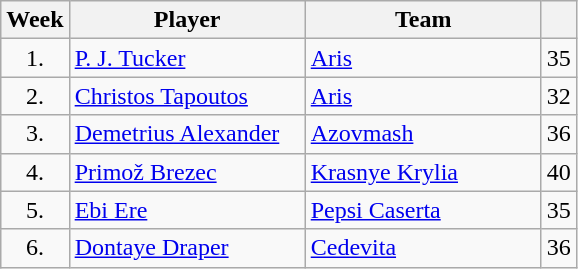<table class="wikitable sortable" style="text-align: center;">
<tr>
<th align="center">Week</th>
<th align="center" width=150>Player</th>
<th align="center" width=150>Team</th>
<th align="center"></th>
</tr>
<tr>
<td>1.</td>
<td align="left"> <a href='#'>P. J. Tucker</a></td>
<td align="left"> <a href='#'>Aris</a></td>
<td>35</td>
</tr>
<tr>
<td>2.</td>
<td align="left"> <a href='#'>Christos Tapoutos</a></td>
<td align="left"> <a href='#'>Aris</a></td>
<td>32</td>
</tr>
<tr>
<td>3.</td>
<td align="left"> <a href='#'>Demetrius Alexander</a></td>
<td align="left"> <a href='#'>Azovmash</a></td>
<td>36</td>
</tr>
<tr>
<td>4.</td>
<td align="left"> <a href='#'>Primož Brezec</a></td>
<td align="left"> <a href='#'>Krasnye Krylia</a></td>
<td>40</td>
</tr>
<tr>
<td>5.</td>
<td align="left"> <a href='#'>Ebi Ere</a></td>
<td align="left"> <a href='#'>Pepsi Caserta</a></td>
<td>35</td>
</tr>
<tr>
<td>6.</td>
<td align="left"> <a href='#'>Dontaye Draper</a></td>
<td align="left"> <a href='#'>Cedevita</a></td>
<td>36</td>
</tr>
</table>
